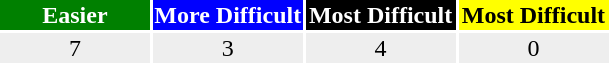<table ->
<tr>
<th width=25% style="background:green; color:white;">Easier</th>
<th width=25% style="background:blue; color:white;">More Difficult</th>
<th width=25% style="background:black; color:white;">Most Difficult</th>
<th width=25% style="background:yellow; color:black;">Most Difficult</th>
</tr>
<tr bgcolor="#eeeeee" align="center">
<td>7</td>
<td>3</td>
<td>4</td>
<td>0</td>
</tr>
</table>
